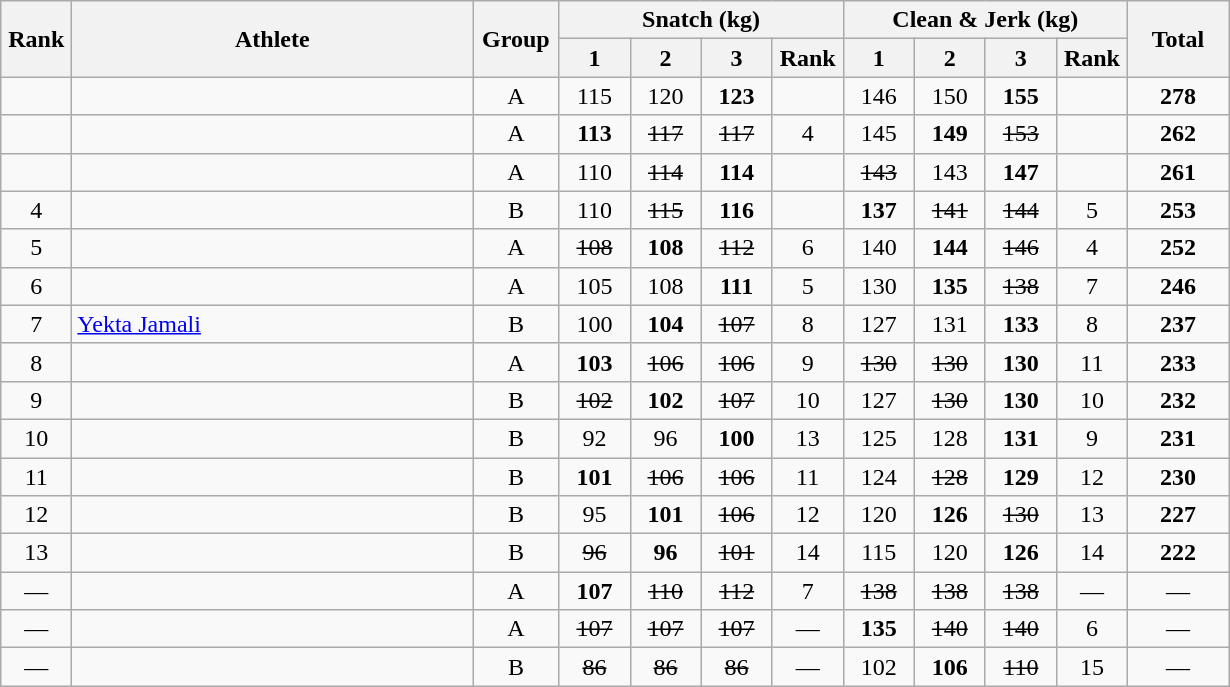<table class = "wikitable" style="text-align:center;">
<tr>
<th rowspan=2 width=40>Rank</th>
<th rowspan=2 width=260>Athlete</th>
<th rowspan=2 width=50>Group</th>
<th colspan=4>Snatch (kg)</th>
<th colspan=4>Clean & Jerk (kg)</th>
<th rowspan=2 width=60>Total</th>
</tr>
<tr>
<th width=40>1</th>
<th width=40>2</th>
<th width=40>3</th>
<th width=40>Rank</th>
<th width=40>1</th>
<th width=40>2</th>
<th width=40>3</th>
<th width=40>Rank</th>
</tr>
<tr>
<td></td>
<td align=left></td>
<td>A</td>
<td>115</td>
<td>120</td>
<td><strong>123</strong></td>
<td></td>
<td>146</td>
<td>150</td>
<td><strong>155</strong></td>
<td></td>
<td><strong>278</strong></td>
</tr>
<tr>
<td></td>
<td align=left></td>
<td>A</td>
<td><strong>113</strong></td>
<td><s>117</s></td>
<td><s>117</s></td>
<td>4</td>
<td>145</td>
<td><strong>149</strong></td>
<td><s>153</s></td>
<td></td>
<td><strong>262</strong></td>
</tr>
<tr>
<td></td>
<td align=left></td>
<td>A</td>
<td>110</td>
<td><s>114</s></td>
<td><strong>114</strong></td>
<td></td>
<td><s>143</s></td>
<td>143</td>
<td><strong>147</strong></td>
<td></td>
<td><strong>261</strong></td>
</tr>
<tr>
<td>4</td>
<td align=left></td>
<td>B</td>
<td>110</td>
<td><s>115</s></td>
<td><strong>116</strong></td>
<td></td>
<td><strong>137</strong></td>
<td><s>141</s></td>
<td><s>144</s></td>
<td>5</td>
<td><strong>253</strong></td>
</tr>
<tr>
<td>5</td>
<td align=left></td>
<td>A</td>
<td><s>108</s></td>
<td><strong>108</strong></td>
<td><s>112</s></td>
<td>6</td>
<td>140</td>
<td><strong>144</strong></td>
<td><s>146</s></td>
<td>4</td>
<td><strong>252</strong></td>
</tr>
<tr>
<td>6</td>
<td align=left></td>
<td>A</td>
<td>105</td>
<td>108</td>
<td><strong>111</strong></td>
<td>5</td>
<td>130</td>
<td><strong>135</strong></td>
<td><s>138</s></td>
<td>7</td>
<td><strong>246</strong></td>
</tr>
<tr>
<td>7</td>
<td align=left> <a href='#'>Yekta Jamali</a> </td>
<td>B</td>
<td>100</td>
<td><strong>104</strong></td>
<td><s>107</s></td>
<td>8</td>
<td>127</td>
<td>131</td>
<td><strong>133</strong></td>
<td>8</td>
<td><strong>237</strong></td>
</tr>
<tr>
<td>8</td>
<td align=left></td>
<td>A</td>
<td><strong>103</strong></td>
<td><s>106</s></td>
<td><s>106</s></td>
<td>9</td>
<td><s>130</s></td>
<td><s>130</s></td>
<td><strong>130</strong></td>
<td>11</td>
<td><strong>233</strong></td>
</tr>
<tr>
<td>9</td>
<td align=left></td>
<td>B</td>
<td><s>102</s></td>
<td><strong>102</strong></td>
<td><s>107</s></td>
<td>10</td>
<td>127</td>
<td><s>130</s></td>
<td><strong>130</strong></td>
<td>10</td>
<td><strong>232</strong></td>
</tr>
<tr>
<td>10</td>
<td align=left></td>
<td>B</td>
<td>92</td>
<td>96</td>
<td><strong>100</strong></td>
<td>13</td>
<td>125</td>
<td>128</td>
<td><strong>131</strong></td>
<td>9</td>
<td><strong>231</strong></td>
</tr>
<tr>
<td>11</td>
<td align=left></td>
<td>B</td>
<td><strong>101</strong></td>
<td><s>106</s></td>
<td><s>106</s></td>
<td>11</td>
<td>124</td>
<td><s>128</s></td>
<td><strong>129</strong></td>
<td>12</td>
<td><strong>230</strong></td>
</tr>
<tr>
<td>12</td>
<td align=left></td>
<td>B</td>
<td>95</td>
<td><strong>101</strong></td>
<td><s>106</s></td>
<td>12</td>
<td>120</td>
<td><strong>126</strong></td>
<td><s>130</s></td>
<td>13</td>
<td><strong>227</strong></td>
</tr>
<tr>
<td>13</td>
<td align=left></td>
<td>B</td>
<td><s>96</s></td>
<td><strong>96</strong></td>
<td><s>101</s></td>
<td>14</td>
<td>115</td>
<td>120</td>
<td><strong>126</strong></td>
<td>14</td>
<td><strong>222</strong></td>
</tr>
<tr>
<td>—</td>
<td align=left></td>
<td>A</td>
<td><strong>107</strong></td>
<td><s>110</s></td>
<td><s>112</s></td>
<td>7</td>
<td><s>138</s></td>
<td><s>138</s></td>
<td><s>138</s></td>
<td>—</td>
<td>—</td>
</tr>
<tr>
<td>—</td>
<td align=left></td>
<td>A</td>
<td><s>107</s></td>
<td><s>107</s></td>
<td><s>107</s></td>
<td>—</td>
<td><strong>135</strong></td>
<td><s>140</s></td>
<td><s>140</s></td>
<td>6</td>
<td>—</td>
</tr>
<tr>
<td>—</td>
<td align=left></td>
<td>B</td>
<td><s>86</s></td>
<td><s>86</s></td>
<td><s>86</s></td>
<td>—</td>
<td>102</td>
<td><strong>106</strong></td>
<td><s>110</s></td>
<td>15</td>
<td>—</td>
</tr>
</table>
